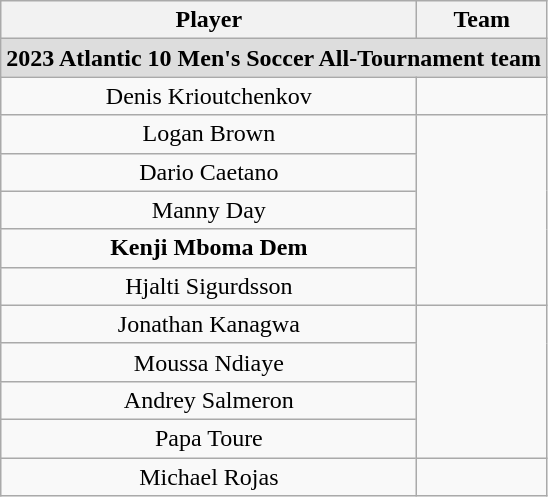<table class="wikitable" style="white-space:nowrap; text-align: center;">
<tr>
<th>Player</th>
<th>Team</th>
</tr>
<tr>
<td colspan="2" style="text-align:center; background:#ddd;"><strong>2023 Atlantic 10 Men's Soccer All-Tournament team</strong></td>
</tr>
<tr>
<td>Denis Krioutchenkov</td>
<td></td>
</tr>
<tr>
<td>Logan Brown</td>
<td rowspan=5></td>
</tr>
<tr>
<td>Dario Caetano</td>
</tr>
<tr>
<td>Manny Day</td>
</tr>
<tr>
<td><strong>Kenji Mboma Dem</strong></td>
</tr>
<tr>
<td>Hjalti Sigurdsson</td>
</tr>
<tr>
<td>Jonathan Kanagwa</td>
<td rowspan=4></td>
</tr>
<tr>
<td>Moussa Ndiaye</td>
</tr>
<tr>
<td>Andrey Salmeron</td>
</tr>
<tr>
<td>Papa Toure</td>
</tr>
<tr>
<td>Michael Rojas</td>
<td></td>
</tr>
</table>
